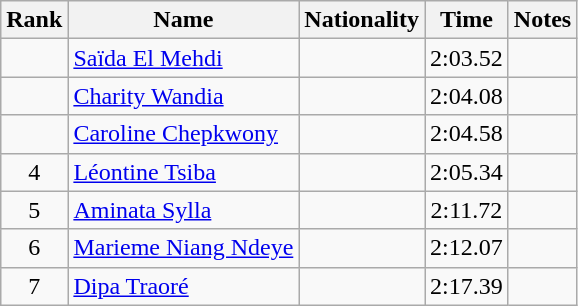<table class="wikitable sortable" style="text-align:center">
<tr>
<th>Rank</th>
<th>Name</th>
<th>Nationality</th>
<th>Time</th>
<th>Notes</th>
</tr>
<tr>
<td></td>
<td align=left><a href='#'>Saïda El Mehdi</a></td>
<td align=left></td>
<td>2:03.52</td>
<td></td>
</tr>
<tr>
<td></td>
<td align=left><a href='#'>Charity Wandia</a></td>
<td align=left></td>
<td>2:04.08</td>
<td></td>
</tr>
<tr>
<td></td>
<td align=left><a href='#'>Caroline Chepkwony</a></td>
<td align=left></td>
<td>2:04.58</td>
<td></td>
</tr>
<tr>
<td>4</td>
<td align=left><a href='#'>Léontine Tsiba</a></td>
<td align=left></td>
<td>2:05.34</td>
<td></td>
</tr>
<tr>
<td>5</td>
<td align=left><a href='#'>Aminata Sylla</a></td>
<td align=left></td>
<td>2:11.72</td>
<td></td>
</tr>
<tr>
<td>6</td>
<td align=left><a href='#'>Marieme Niang Ndeye</a></td>
<td align=left></td>
<td>2:12.07</td>
<td></td>
</tr>
<tr>
<td>7</td>
<td align=left><a href='#'>Dipa Traoré</a></td>
<td align=left></td>
<td>2:17.39</td>
<td></td>
</tr>
</table>
